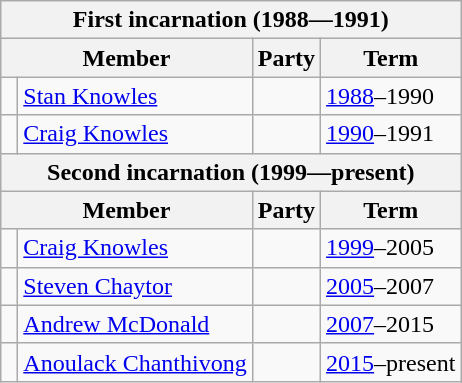<table class="wikitable">
<tr>
<th colspan="4">First incarnation (1988—1991)</th>
</tr>
<tr>
<th colspan="2">Member</th>
<th>Party</th>
<th>Term</th>
</tr>
<tr>
<td> </td>
<td><a href='#'>Stan Knowles</a></td>
<td></td>
<td><a href='#'>1988</a>–1990</td>
</tr>
<tr>
<td> </td>
<td><a href='#'>Craig Knowles</a></td>
<td></td>
<td><a href='#'>1990</a>–1991</td>
</tr>
<tr>
<th colspan="4">Second incarnation (1999—present)</th>
</tr>
<tr>
<th colspan="2">Member</th>
<th>Party</th>
<th>Term</th>
</tr>
<tr>
<td> </td>
<td><a href='#'>Craig Knowles</a></td>
<td></td>
<td><a href='#'>1999</a>–2005</td>
</tr>
<tr>
<td> </td>
<td><a href='#'>Steven Chaytor</a></td>
<td></td>
<td><a href='#'>2005</a>–2007</td>
</tr>
<tr>
<td> </td>
<td><a href='#'>Andrew McDonald</a></td>
<td></td>
<td><a href='#'>2007</a>–2015</td>
</tr>
<tr>
<td> </td>
<td><a href='#'>Anoulack Chanthivong</a></td>
<td></td>
<td><a href='#'>2015</a>–present</td>
</tr>
</table>
